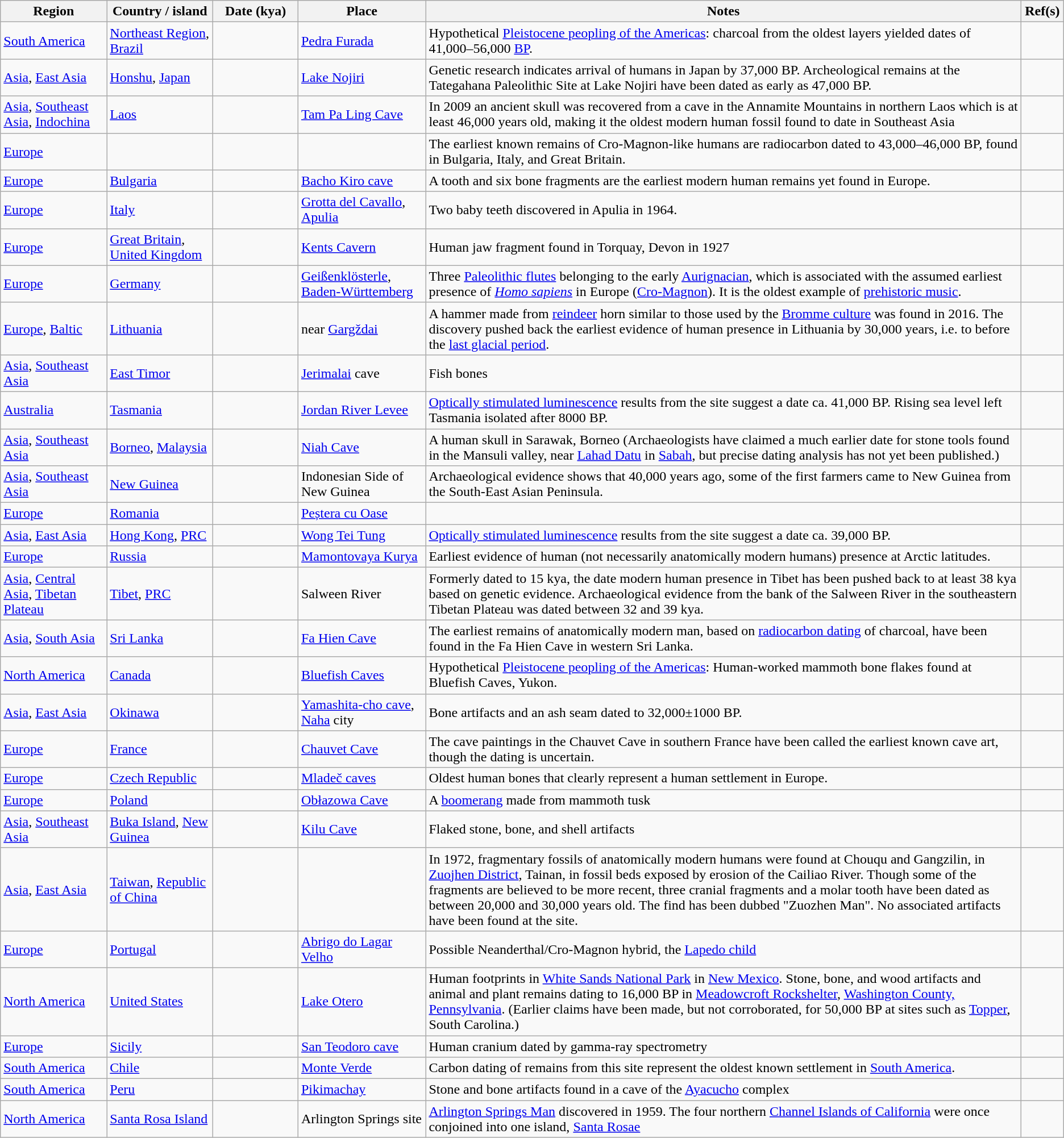<table class="wikitable sortable">
<tr>
<th style="width:10%;">Region</th>
<th style="width:10%;">Country / island</th>
<th style="width:8%;">Date (kya)</th>
<th style="width:12%;">Place</th>
<th style="width:56%;" class="unsortable">Notes</th>
<th style="width:4%;" class="unsortable">Ref(s)</th>
</tr>
<tr>
<td><a href='#'>South America</a></td>
<td><a href='#'>Northeast Region</a>, <a href='#'>Brazil</a></td>
<td align=right></td>
<td><a href='#'>Pedra Furada</a></td>
<td>Hypothetical <a href='#'>Pleistocene peopling of the Americas</a>: charcoal from the oldest layers yielded dates of 41,000–56,000 <a href='#'>BP</a>.</td>
<td></td>
</tr>
<tr>
<td><a href='#'>Asia</a>, <a href='#'>East Asia</a></td>
<td><a href='#'>Honshu</a>, <a href='#'>Japan</a></td>
<td align=right></td>
<td><a href='#'>Lake Nojiri</a></td>
<td>Genetic research indicates arrival of humans in Japan by 37,000 BP. Archeological remains at the Tategahana Paleolithic Site at Lake Nojiri have been dated as early as 47,000 BP.</td>
<td></td>
</tr>
<tr>
<td><a href='#'>Asia</a>, <a href='#'>Southeast Asia</a>, <a href='#'>Indochina</a></td>
<td><a href='#'>Laos</a></td>
<td align=right></td>
<td><a href='#'>Tam Pa Ling Cave</a></td>
<td>In 2009 an ancient skull was recovered from a cave in the Annamite Mountains in northern Laos which is at least 46,000 years old, making it the oldest modern human fossil found to date in Southeast Asia</td>
<td></td>
</tr>
<tr>
<td><a href='#'>Europe</a></td>
<td></td>
<td align=right></td>
<td></td>
<td>The earliest known remains of Cro-Magnon-like humans are radiocarbon dated to 43,000–46,000 BP, found in Bulgaria, Italy, and Great Britain.</td>
<td></td>
</tr>
<tr>
<td><a href='#'>Europe</a></td>
<td><a href='#'>Bulgaria</a></td>
<td align=right></td>
<td><a href='#'>Bacho Kiro cave</a></td>
<td>A tooth and six bone fragments are the earliest modern human remains yet found in Europe.</td>
<td></td>
</tr>
<tr>
<td><a href='#'>Europe</a></td>
<td><a href='#'>Italy</a></td>
<td align=right></td>
<td><a href='#'>Grotta del Cavallo</a>, <a href='#'>Apulia</a></td>
<td>Two baby teeth discovered in Apulia in 1964.</td>
<td></td>
</tr>
<tr>
<td><a href='#'>Europe</a></td>
<td><a href='#'>Great Britain</a>, <a href='#'>United Kingdom</a></td>
<td align=right></td>
<td><a href='#'>Kents Cavern</a></td>
<td>Human jaw fragment found in Torquay, Devon in 1927</td>
<td></td>
</tr>
<tr>
<td><a href='#'>Europe</a></td>
<td><a href='#'>Germany</a></td>
<td align=right></td>
<td><a href='#'>Geißenklösterle</a>, <a href='#'>Baden-Württemberg</a></td>
<td>Three <a href='#'>Paleolithic flutes</a> belonging to the early <a href='#'>Aurignacian</a>, which is associated with the assumed earliest presence of <em><a href='#'>Homo sapiens</a></em> in Europe (<a href='#'>Cro-Magnon</a>). It is the oldest example of <a href='#'>prehistoric music</a>.</td>
<td></td>
</tr>
<tr>
<td><a href='#'>Europe</a>, <a href='#'>Baltic</a></td>
<td><a href='#'>Lithuania</a></td>
<td align=right></td>
<td> near <a href='#'>Gargždai</a></td>
<td>A hammer made from <a href='#'>reindeer</a> horn similar to those used by the <a href='#'>Bromme culture</a> was found in 2016. The discovery pushed back the earliest evidence of human presence in Lithuania by 30,000 years, i.e. to before the <a href='#'>last glacial period</a>.</td>
<td></td>
</tr>
<tr>
<td><a href='#'>Asia</a>, <a href='#'>Southeast Asia</a></td>
<td><a href='#'>East Timor</a></td>
<td align=right></td>
<td><a href='#'>Jerimalai</a> cave</td>
<td>Fish bones</td>
<td></td>
</tr>
<tr>
<td><a href='#'>Australia</a></td>
<td><a href='#'>Tasmania</a></td>
<td align=right></td>
<td><a href='#'>Jordan River Levee</a></td>
<td><a href='#'>Optically stimulated luminescence</a> results from the site suggest a date ca. 41,000 BP. Rising sea level left Tasmania isolated after 8000 BP.</td>
<td></td>
</tr>
<tr>
<td><a href='#'>Asia</a>, <a href='#'>Southeast Asia</a></td>
<td><a href='#'>Borneo</a>, <a href='#'>Malaysia</a></td>
<td align=right></td>
<td><a href='#'>Niah Cave</a></td>
<td>A human skull in Sarawak, Borneo (Archaeologists have claimed a much earlier date for stone tools found in the Mansuli valley, near <a href='#'>Lahad Datu</a> in <a href='#'>Sabah</a>, but precise dating analysis has not yet been published.)</td>
<td></td>
</tr>
<tr>
<td><a href='#'>Asia</a>, <a href='#'>Southeast Asia</a></td>
<td><a href='#'>New Guinea</a></td>
<td align=right></td>
<td>Indonesian Side of New Guinea</td>
<td>Archaeological evidence shows that 40,000 years ago, some of the first farmers came to New Guinea from the South-East Asian Peninsula.</td>
<td></td>
</tr>
<tr>
<td><a href='#'>Europe</a></td>
<td><a href='#'>Romania</a></td>
<td align=right></td>
<td><a href='#'>Peștera cu Oase</a></td>
<td></td>
<td></td>
</tr>
<tr>
<td><a href='#'>Asia</a>, <a href='#'>East Asia</a></td>
<td><a href='#'>Hong Kong</a>, <a href='#'>PRC</a></td>
<td align=right></td>
<td><a href='#'>Wong Tei Tung</a></td>
<td><a href='#'>Optically stimulated luminescence</a> results from the site suggest a date ca. 39,000 BP.</td>
<td></td>
</tr>
<tr>
<td><a href='#'>Europe</a></td>
<td><a href='#'>Russia</a></td>
<td align=right></td>
<td><a href='#'>Mamontovaya Kurya</a></td>
<td>Earliest evidence of human (not necessarily anatomically modern humans) presence at Arctic latitudes.</td>
<td></td>
</tr>
<tr>
<td><a href='#'>Asia</a>, <a href='#'>Central Asia</a>, <a href='#'>Tibetan Plateau</a></td>
<td><a href='#'>Tibet</a>, <a href='#'>PRC</a></td>
<td align=right></td>
<td>Salween River</td>
<td>Formerly dated to 15 kya, the date modern human presence in Tibet has been pushed back to at least 38 kya based on genetic evidence. Archaeological evidence from the bank of the Salween River in the southeastern Tibetan Plateau was dated between 32 and 39 kya.</td>
<td></td>
</tr>
<tr>
<td><a href='#'>Asia</a>, <a href='#'>South Asia</a></td>
<td><a href='#'>Sri Lanka</a></td>
<td align=right></td>
<td><a href='#'>Fa Hien Cave</a></td>
<td>The earliest remains of anatomically modern man, based on <a href='#'>radiocarbon dating</a> of charcoal, have been found in the Fa Hien Cave in western Sri Lanka.</td>
<td></td>
</tr>
<tr>
<td><a href='#'>North America</a></td>
<td><a href='#'>Canada</a></td>
<td align=right></td>
<td><a href='#'>Bluefish Caves</a></td>
<td>Hypothetical <a href='#'>Pleistocene peopling of the Americas</a>: Human-worked mammoth bone flakes found at Bluefish Caves, Yukon.</td>
<td></td>
</tr>
<tr>
<td><a href='#'>Asia</a>, <a href='#'>East Asia</a></td>
<td><a href='#'>Okinawa</a></td>
<td align=right></td>
<td><a href='#'>Yamashita-cho cave</a>, <a href='#'>Naha</a> city</td>
<td>Bone artifacts and an ash seam dated to 32,000±1000 BP.</td>
<td></td>
</tr>
<tr>
<td><a href='#'>Europe</a></td>
<td><a href='#'>France</a></td>
<td align=right></td>
<td><a href='#'>Chauvet Cave</a></td>
<td>The cave paintings in the Chauvet Cave in southern France have been called the earliest known cave art, though the dating is uncertain.</td>
<td></td>
</tr>
<tr>
<td><a href='#'>Europe</a></td>
<td><a href='#'>Czech Republic</a></td>
<td align=right></td>
<td><a href='#'>Mladeč caves</a></td>
<td>Oldest human bones that clearly represent a human settlement in Europe.</td>
<td></td>
</tr>
<tr>
<td><a href='#'>Europe</a></td>
<td><a href='#'>Poland</a></td>
<td align=right></td>
<td><a href='#'>Obłazowa Cave</a></td>
<td>A <a href='#'>boomerang</a> made from mammoth tusk</td>
<td></td>
</tr>
<tr>
<td><a href='#'>Asia</a>, <a href='#'>Southeast Asia</a></td>
<td><a href='#'>Buka Island</a>, <a href='#'>New Guinea</a></td>
<td align=right></td>
<td><a href='#'>Kilu Cave</a></td>
<td>Flaked stone, bone, and shell artifacts</td>
<td></td>
</tr>
<tr>
<td><a href='#'>Asia</a>, <a href='#'>East Asia</a></td>
<td><a href='#'>Taiwan</a>, <a href='#'>Republic of China</a></td>
<td align=right></td>
<td></td>
<td>In 1972, fragmentary fossils of anatomically modern humans were found at Chouqu and Gangzilin, in <a href='#'>Zuojhen District</a>, Tainan, in fossil beds exposed by erosion of the Cailiao River. Though some of the fragments are believed to be more recent, three cranial fragments and a molar tooth have been dated as between 20,000 and 30,000 years old. The find has been dubbed "Zuozhen Man". No associated artifacts have been found at the site.</td>
<td></td>
</tr>
<tr>
<td><a href='#'>Europe</a></td>
<td><a href='#'>Portugal</a></td>
<td align=right></td>
<td><a href='#'>Abrigo do Lagar Velho</a></td>
<td>Possible Neanderthal/Cro-Magnon hybrid, the <a href='#'>Lapedo child</a></td>
<td></td>
</tr>
<tr>
<td><a href='#'>North America</a></td>
<td><a href='#'>United States</a></td>
<td align=right></td>
<td><a href='#'>Lake Otero</a></td>
<td>Human footprints in <a href='#'>White Sands National Park</a> in <a href='#'>New Mexico</a>. Stone, bone, and wood artifacts and animal and plant remains dating to 16,000 BP in <a href='#'>Meadowcroft Rockshelter</a>, <a href='#'>Washington County, Pennsylvania</a>. (Earlier claims have been made, but not corroborated, for 50,000 BP at sites such as <a href='#'>Topper</a>, South Carolina.)</td>
<td></td>
</tr>
<tr>
<td><a href='#'>Europe</a></td>
<td><a href='#'>Sicily</a></td>
<td align=right></td>
<td><a href='#'>San Teodoro cave</a></td>
<td>Human cranium dated by gamma-ray spectrometry</td>
<td></td>
</tr>
<tr>
<td><a href='#'>South America</a></td>
<td><a href='#'>Chile</a></td>
<td align=right></td>
<td><a href='#'>Monte Verde</a></td>
<td>Carbon dating of remains from this site represent the oldest known settlement in <a href='#'>South America</a>.</td>
<td></td>
</tr>
<tr>
<td><a href='#'>South America</a></td>
<td><a href='#'>Peru</a></td>
<td align=right></td>
<td><a href='#'>Pikimachay</a></td>
<td>Stone and bone artifacts found in a cave of the <a href='#'>Ayacucho</a> complex</td>
<td></td>
</tr>
<tr>
<td><a href='#'>North America</a></td>
<td><a href='#'>Santa Rosa Island</a></td>
<td align=right></td>
<td>Arlington Springs site</td>
<td><a href='#'>Arlington Springs Man</a> discovered in 1959. The four northern <a href='#'>Channel Islands of California</a> were once conjoined into one island, <a href='#'>Santa Rosae</a></td>
<td></td>
</tr>
</table>
